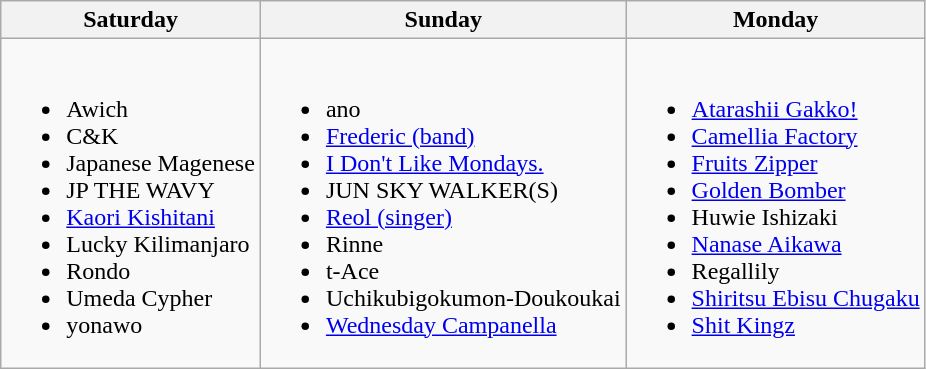<table class="wikitable">
<tr>
<th>Saturday</th>
<th>Sunday</th>
<th>Monday</th>
</tr>
<tr valign="top">
<td><br><ul><li>Awich</li><li>C&K</li><li>Japanese Magenese</li><li>JP THE WAVY</li><li><a href='#'>Kaori Kishitani</a></li><li>Lucky Kilimanjaro</li><li>Rondo</li><li>Umeda Cypher</li><li>yonawo</li></ul></td>
<td><br><ul><li>ano</li><li><a href='#'>Frederic (band)</a></li><li><a href='#'>I Don't Like Mondays.</a></li><li>JUN SKY WALKER(S)</li><li><a href='#'>Reol (singer)</a></li><li>Rinne</li><li>t-Ace</li><li>Uchikubigokumon-Doukoukai</li><li><a href='#'>Wednesday Campanella</a></li></ul></td>
<td><br><ul><li><a href='#'>Atarashii Gakko!</a></li><li><a href='#'>Camellia Factory</a></li><li><a href='#'>Fruits Zipper</a></li><li><a href='#'>Golden Bomber</a></li><li>Huwie Ishizaki</li><li><a href='#'>Nanase Aikawa</a></li><li>Regallily</li><li><a href='#'>Shiritsu Ebisu Chugaku</a></li><li><a href='#'>Shit Kingz</a></li></ul></td>
</tr>
</table>
